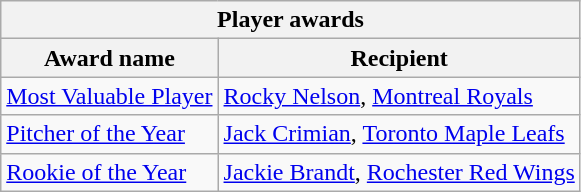<table class="wikitable">
<tr>
<th colspan="2">Player awards</th>
</tr>
<tr>
<th>Award name</th>
<th>Recipient</th>
</tr>
<tr>
<td><a href='#'>Most Valuable Player</a></td>
<td><a href='#'>Rocky Nelson</a>, <a href='#'>Montreal Royals</a></td>
</tr>
<tr>
<td><a href='#'>Pitcher of the Year</a></td>
<td><a href='#'>Jack Crimian</a>, <a href='#'>Toronto Maple Leafs</a></td>
</tr>
<tr>
<td><a href='#'>Rookie of the Year</a></td>
<td><a href='#'>Jackie Brandt</a>, <a href='#'>Rochester Red Wings</a></td>
</tr>
</table>
